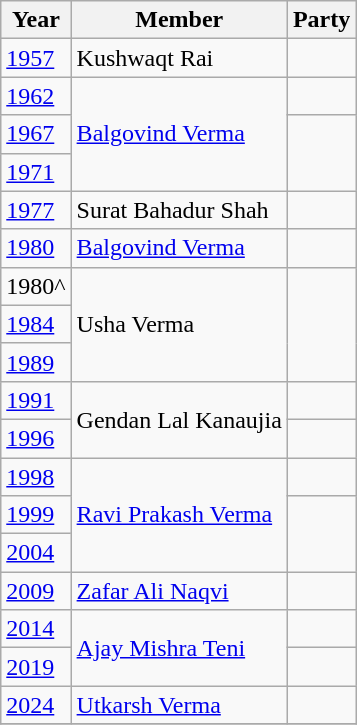<table class="wikitable sortable">
<tr>
<th>Year</th>
<th>Member</th>
<th colspan="2">Party</th>
</tr>
<tr>
<td><a href='#'>1957</a></td>
<td>Kushwaqt Rai</td>
<td></td>
</tr>
<tr>
<td><a href='#'>1962</a></td>
<td rowspan="3"><a href='#'>Balgovind Verma</a></td>
<td></td>
</tr>
<tr>
<td><a href='#'>1967</a></td>
</tr>
<tr>
<td><a href='#'>1971</a></td>
</tr>
<tr>
<td><a href='#'>1977</a></td>
<td>Surat Bahadur Shah</td>
<td></td>
</tr>
<tr>
<td><a href='#'>1980</a></td>
<td><a href='#'>Balgovind Verma</a></td>
<td></td>
</tr>
<tr>
<td>1980^</td>
<td rowspan="3">Usha Verma</td>
</tr>
<tr>
<td><a href='#'>1984</a></td>
</tr>
<tr>
<td><a href='#'>1989</a></td>
</tr>
<tr>
<td><a href='#'>1991</a></td>
<td rowspan="2">Gendan Lal Kanaujia</td>
<td></td>
</tr>
<tr>
<td><a href='#'>1996</a></td>
</tr>
<tr>
<td><a href='#'>1998</a></td>
<td rowspan="3"><a href='#'>Ravi Prakash Verma</a></td>
<td></td>
</tr>
<tr>
<td><a href='#'>1999</a></td>
</tr>
<tr>
<td><a href='#'>2004</a></td>
</tr>
<tr>
<td><a href='#'>2009</a></td>
<td><a href='#'>Zafar Ali Naqvi</a></td>
<td></td>
</tr>
<tr>
<td><a href='#'>2014</a></td>
<td rowspan="2"><a href='#'>Ajay Mishra Teni</a></td>
<td></td>
</tr>
<tr>
<td><a href='#'>2019</a></td>
</tr>
<tr>
<td><a href='#'>2024</a></td>
<td><a href='#'>Utkarsh Verma</a></td>
<td></td>
</tr>
<tr>
</tr>
</table>
